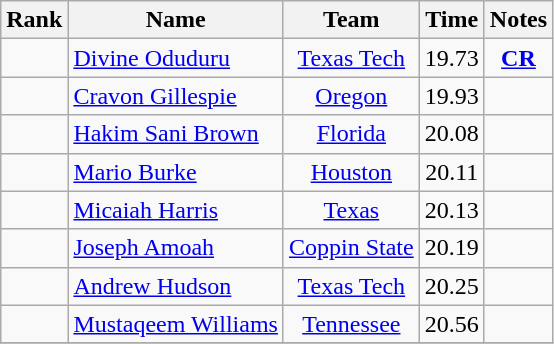<table class="wikitable sortable" style="text-align:center">
<tr>
<th>Rank</th>
<th>Name</th>
<th>Team</th>
<th>Time</th>
<th>Notes</th>
</tr>
<tr>
<td></td>
<td align=left> <a href='#'>Divine Oduduru</a></td>
<td><a href='#'>Texas Tech</a></td>
<td>19.73</td>
<td><strong><a href='#'>CR</a></strong></td>
</tr>
<tr>
<td></td>
<td align=left> <a href='#'>Cravon Gillespie</a></td>
<td><a href='#'>Oregon</a></td>
<td>19.93</td>
<td></td>
</tr>
<tr>
<td></td>
<td align=left> <a href='#'>Hakim Sani Brown</a></td>
<td><a href='#'>Florida</a></td>
<td>20.08</td>
<td></td>
</tr>
<tr>
<td></td>
<td align=left> <a href='#'>Mario Burke</a></td>
<td><a href='#'>Houston</a></td>
<td>20.11</td>
<td></td>
</tr>
<tr>
<td></td>
<td align=left> <a href='#'>Micaiah Harris</a></td>
<td><a href='#'>Texas</a></td>
<td>20.13</td>
<td></td>
</tr>
<tr>
<td></td>
<td align=left> <a href='#'>Joseph Amoah</a></td>
<td><a href='#'>Coppin State</a></td>
<td>20.19</td>
<td></td>
</tr>
<tr>
<td></td>
<td align=left> <a href='#'>Andrew Hudson</a></td>
<td><a href='#'>Texas Tech</a></td>
<td>20.25</td>
<td></td>
</tr>
<tr>
<td></td>
<td align=left> <a href='#'>Mustaqeem Williams</a></td>
<td><a href='#'>Tennessee</a></td>
<td>20.56</td>
<td></td>
</tr>
<tr>
</tr>
</table>
